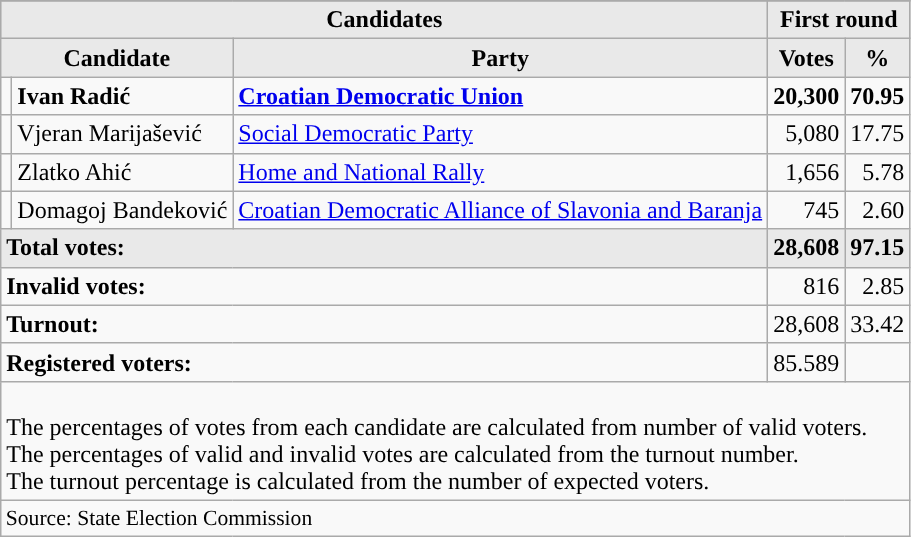<table class="wikitable" border="1">
<tr>
</tr>
<tr style="background-color:#C9C9C9">
<th style="background-color:#E9E9E9" align= center colspan="3">Candidates</th>
<th style="background-color:#E9E9E9" align= center colspan="2">First round</th>
</tr>
<tr>
<th style="background-color:#E9E9E9" align= center colspan="2">Candidate</th>
<th style="background-color:#E9E9E9" align= center>Party</th>
<th style="background-color:#E9E9E9" align= center>Votes</th>
<th style="background-color:#E9E9E9" align= center>%</th>
</tr>
<tr>
<td></td>
<td align="left"><strong>Ivan Radić</strong></td>
<td align="left"><a href='#'><strong>Croatian Democratic Union</strong></a></td>
<td align="right"><strong>20,300</strong></td>
<td align="right"><strong>70.95</strong></td>
</tr>
<tr>
<td></td>
<td align="left">Vjeran Marijašević</td>
<td align="left"><a href='#'>Social Democratic Party</a></td>
<td align="right">5,080</td>
<td align="right">17.75</td>
</tr>
<tr>
<td></td>
<td align="left">Zlatko Ahić</td>
<td align="left"><a href='#'>Home and National Rally</a></td>
<td align="right">1,656</td>
<td align="right">5.78</td>
</tr>
<tr>
<td></td>
<td align="left">Domagoj Bandeković</td>
<td align="left"><a href='#'>Croatian Democratic Alliance of Slavonia and Baranja</a></td>
<td align="right">745</td>
<td align="right">2.60</td>
</tr>
<tr style="background-color:#E9E9E9">
<td colspan="3" align="left"><strong>Total votes:</strong></td>
<td><strong>28,608</strong></td>
<td><strong>97.15</strong></td>
</tr>
<tr>
<td colspan="3" align="left"><strong>Invalid votes:</strong></td>
<td align="right">816</td>
<td align="right">2.85</td>
</tr>
<tr>
<td colspan="3" align="left"><strong>Turnout:</strong></td>
<td align="right">28,608</td>
<td align="right">33.42</td>
</tr>
<tr>
<td colspan="3" align="left"><strong>Registered voters:</strong></td>
<td align="right">85.589</td>
<td align="right"></td>
</tr>
<tr>
<td colspan="5" align="left"><br>The percentages of votes from each candidate are calculated from number of valid voters.<br>
The percentages of valid and invalid votes are calculated from the turnout number.<br>
The turnout percentage is calculated from the number of expected voters.</td>
</tr>
<tr>
<td colspan="5" align="left" style="font-size: 90%">Source: State Election Commission</td>
</tr>
</table>
